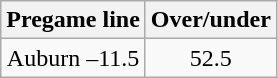<table class="wikitable">
<tr align="center">
<th style=>Pregame line</th>
<th style=>Over/under</th>
</tr>
<tr align="center">
<td>Auburn –11.5</td>
<td>52.5</td>
</tr>
</table>
